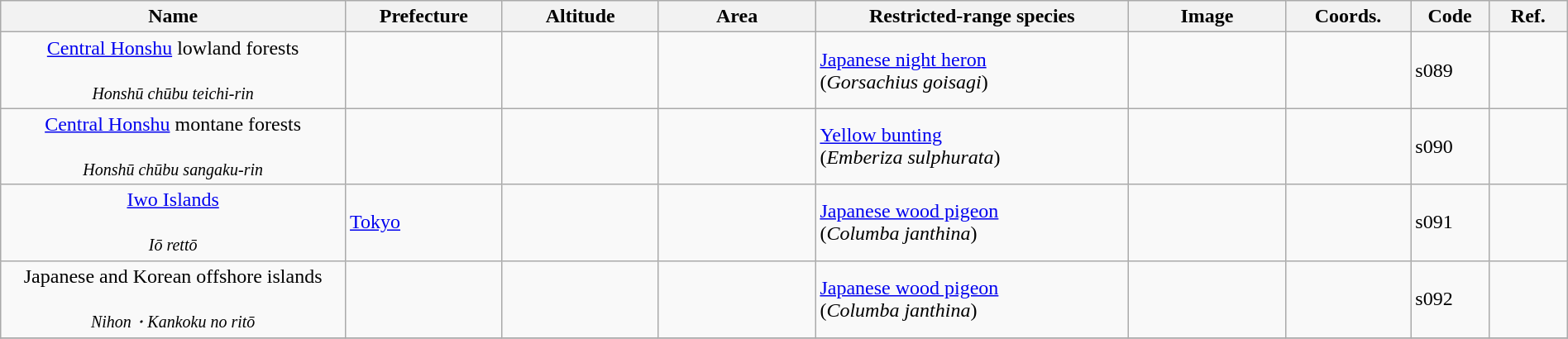<table class="wikitable sortable"  style="width:100%;">
<tr>
<th width="22%" align="left">Name</th>
<th width="10%" align="left">Prefecture</th>
<th width="10%" align="left">Altitude</th>
<th width="10%" align="left">Area</th>
<th width="20%" align="left">Restricted-range species</th>
<th width="10%" align="left" class="unsortable">Image</th>
<th width="8%" align="left" class="unsortable">Coords.</th>
<th width="5%" align="left">Code</th>
<th width="5%" align="left" class="unsortable">Ref.</th>
</tr>
<tr>
<td align="center"><a href='#'>Central Honshu</a> lowland forests<br><br><small><em>Honshū chūbu teichi-rin</em></small></td>
<td></td>
<td></td>
<td></td>
<td><a href='#'>Japanese night heron</a><br>(<em>Gorsachius goisagi</em>)</td>
<td></td>
<td></td>
<td>s089</td>
<td></td>
</tr>
<tr>
<td align="center"><a href='#'>Central Honshu</a> montane forests<br><br><small><em>Honshū chūbu sangaku-rin</em></small></td>
<td></td>
<td></td>
<td></td>
<td><a href='#'>Yellow bunting</a><br>(<em>Emberiza sulphurata</em>)</td>
<td></td>
<td></td>
<td>s090</td>
<td></td>
</tr>
<tr>
<td align="center"><a href='#'>Iwo Islands</a><br><br><small><em>Iō rettō</em></small></td>
<td><a href='#'>Tokyo</a></td>
<td></td>
<td></td>
<td><a href='#'>Japanese wood pigeon</a><br>(<em>Columba janthina</em>)</td>
<td></td>
<td></td>
<td>s091</td>
<td></td>
</tr>
<tr>
<td align="center">Japanese and Korean offshore islands<br><br><small><em>Nihon・Kankoku no ritō</em></small></td>
<td></td>
<td></td>
<td></td>
<td><a href='#'>Japanese wood pigeon</a><br>(<em>Columba janthina</em>)</td>
<td></td>
<td></td>
<td>s092</td>
<td></td>
</tr>
<tr>
</tr>
</table>
